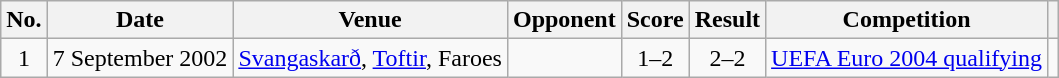<table class="wikitable sortable">
<tr>
<th scope="col">No.</th>
<th scope="col">Date</th>
<th scope="col">Venue</th>
<th scope="col">Opponent</th>
<th scope="col">Score</th>
<th scope="col">Result</th>
<th scope="col">Competition</th>
<th scope="col" class="unsortable"></th>
</tr>
<tr>
<td align="center">1</td>
<td>7 September 2002</td>
<td><a href='#'>Svangaskarð</a>, <a href='#'>Toftir</a>, Faroes</td>
<td></td>
<td align="center">1–2</td>
<td align="center">2–2</td>
<td><a href='#'>UEFA Euro 2004 qualifying</a></td>
<td></td>
</tr>
</table>
